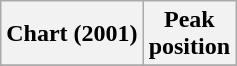<table class="wikitable plainrowheaders" style="text-align:center">
<tr>
<th>Chart (2001)</th>
<th>Peak<br>position</th>
</tr>
<tr>
</tr>
</table>
